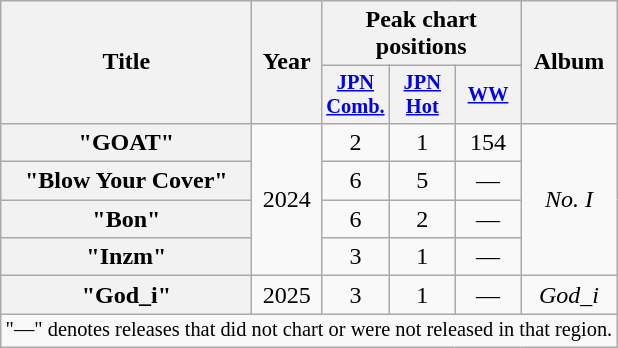<table class="wikitable plainrowheaders" style="text-align:center">
<tr>
<th scope="col" rowspan="2">Title</th>
<th scope="col" rowspan="2">Year</th>
<th scope="col" colspan="3">Peak chart positions</th>
<th scope="col" rowspan="2">Album</th>
</tr>
<tr>
<th scope="col" style="width:2.75em;font-size:85%;"><a href='#'>JPN<br>Comb.</a><br></th>
<th scope="col" style="width:2.75em;font-size:85%;"><a href='#'>JPN<br>Hot</a><br></th>
<th scope="col" style="width:2.75em;font-size:85%;"><a href='#'>WW</a><br></th>
</tr>
<tr>
<th scope="row">"GOAT"</th>
<td rowspan="4">2024</td>
<td>2</td>
<td>1</td>
<td>154</td>
<td rowspan="4"><em>No. I</em></td>
</tr>
<tr>
<th scope="row">"Blow Your Cover"</th>
<td>6</td>
<td>5</td>
<td>—</td>
</tr>
<tr>
<th scope="row">"Bon"</th>
<td>6</td>
<td>2</td>
<td>—</td>
</tr>
<tr>
<th scope="row">"Inzm"</th>
<td>3</td>
<td>1</td>
<td>—</td>
</tr>
<tr>
<th scope="row">"God_i"</th>
<td>2025</td>
<td>3</td>
<td>1</td>
<td>—</td>
<td><em>God_i</em></td>
</tr>
<tr>
<td colspan="6" style="font-size:85%">"—" denotes releases that did not chart or were not released in that region.</td>
</tr>
</table>
